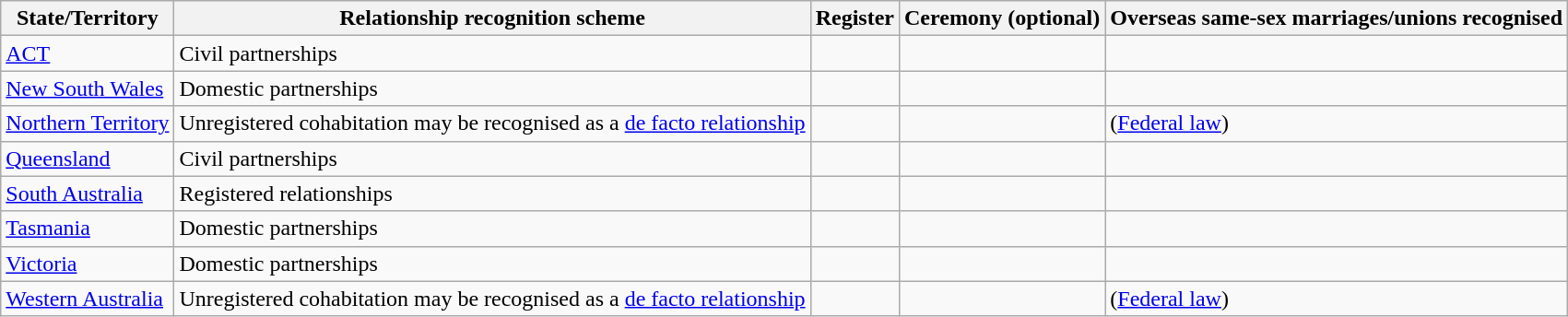<table class=wikitable>
<tr>
<th>State/Territory</th>
<th>Relationship recognition scheme</th>
<th>Register</th>
<th>Ceremony (optional)</th>
<th>Overseas same-sex marriages/unions recognised</th>
</tr>
<tr>
<td><a href='#'>ACT</a></td>
<td> Civil partnerships</td>
<td></td>
<td></td>
<td></td>
</tr>
<tr>
<td><a href='#'>New South Wales</a></td>
<td> Domestic partnerships</td>
<td></td>
<td></td>
<td></td>
</tr>
<tr>
<td><a href='#'>Northern Territory</a></td>
<td> Unregistered cohabitation may be recognised as a <a href='#'>de facto relationship</a></td>
<td></td>
<td></td>
<td> (<a href='#'>Federal law</a>)</td>
</tr>
<tr>
<td><a href='#'>Queensland</a></td>
<td> Civil partnerships</td>
<td></td>
<td></td>
<td></td>
</tr>
<tr>
<td><a href='#'>South Australia</a></td>
<td> Registered relationships</td>
<td></td>
<td></td>
<td></td>
</tr>
<tr>
<td><a href='#'>Tasmania</a></td>
<td> Domestic partnerships</td>
<td></td>
<td></td>
<td></td>
</tr>
<tr>
<td><a href='#'>Victoria</a></td>
<td> Domestic partnerships</td>
<td></td>
<td></td>
<td></td>
</tr>
<tr>
<td><a href='#'>Western Australia</a></td>
<td> Unregistered cohabitation may be recognised as a <a href='#'>de facto relationship</a></td>
<td></td>
<td></td>
<td> (<a href='#'>Federal law</a>)</td>
</tr>
</table>
